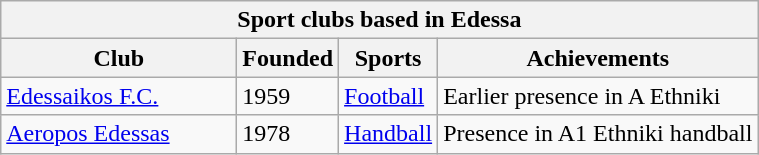<table class="wikitable">
<tr>
<th colspan="4">Sport clubs based in Edessa</th>
</tr>
<tr>
<th width="150">Club</th>
<th>Founded</th>
<th>Sports</th>
<th>Achievements</th>
</tr>
<tr>
<td><a href='#'>Edessaikos F.C.</a></td>
<td>1959</td>
<td><a href='#'>Football</a></td>
<td>Earlier presence in A Ethniki</td>
</tr>
<tr>
<td><a href='#'>Aeropos Edessas</a></td>
<td>1978</td>
<td><a href='#'>Handball</a></td>
<td>Presence in A1 Ethniki handball</td>
</tr>
</table>
